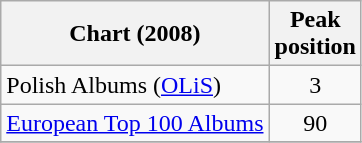<table class="wikitable sortable">
<tr>
<th>Chart (2008)</th>
<th>Peak<br>position</th>
</tr>
<tr>
<td>Polish Albums (<a href='#'>OLiS</a>)</td>
<td style="text-align:center;">3</td>
</tr>
<tr>
<td><a href='#'>European Top 100 Albums</a></td>
<td style="text-align:center;">90</td>
</tr>
<tr>
</tr>
</table>
